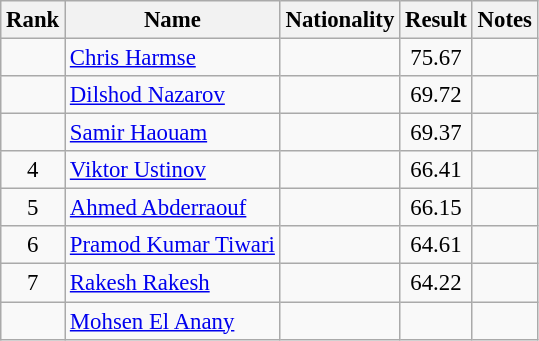<table class="wikitable sortable" style="text-align:center;font-size:95%">
<tr>
<th>Rank</th>
<th>Name</th>
<th>Nationality</th>
<th>Result</th>
<th>Notes</th>
</tr>
<tr>
<td></td>
<td align=left><a href='#'>Chris Harmse</a></td>
<td align=left></td>
<td>75.67</td>
<td></td>
</tr>
<tr>
<td></td>
<td align=left><a href='#'>Dilshod Nazarov</a></td>
<td align=left></td>
<td>69.72</td>
<td></td>
</tr>
<tr>
<td></td>
<td align=left><a href='#'>Samir Haouam</a></td>
<td align=left></td>
<td>69.37</td>
<td></td>
</tr>
<tr>
<td>4</td>
<td align=left><a href='#'>Viktor Ustinov</a></td>
<td align=left></td>
<td>66.41</td>
<td></td>
</tr>
<tr>
<td>5</td>
<td align=left><a href='#'>Ahmed Abderraouf</a></td>
<td align=left></td>
<td>66.15</td>
<td></td>
</tr>
<tr>
<td>6</td>
<td align=left><a href='#'>Pramod Kumar Tiwari</a></td>
<td align=left></td>
<td>64.61</td>
<td></td>
</tr>
<tr>
<td>7</td>
<td align=left><a href='#'>Rakesh Rakesh</a></td>
<td align=left></td>
<td>64.22</td>
<td></td>
</tr>
<tr>
<td></td>
<td align=left><a href='#'>Mohsen El Anany</a></td>
<td align=left></td>
<td></td>
<td></td>
</tr>
</table>
